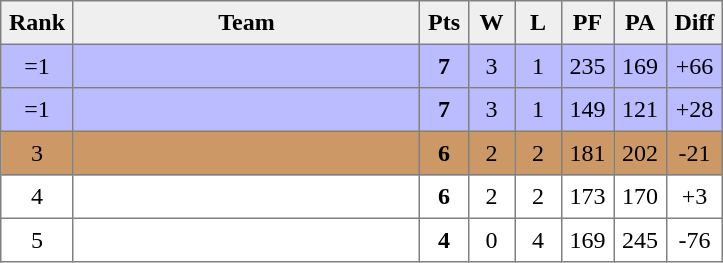<table style=border-collapse:collapse border=1 cellspacing=0 cellpadding=5>
<tr align=center bgcolor=#efefef>
<th width=20>Rank</th>
<th width=220>Team</th>
<th width=20>Pts</th>
<th width=20>W</th>
<th width=20>L</th>
<th width=20>PF</th>
<th width=20>PA</th>
<th width=20>Diff</th>
</tr>
<tr align=center bgcolor="#BBBBFF">
<td>=1</td>
<td align=left></td>
<td><strong>7</strong></td>
<td>3</td>
<td>1</td>
<td>235</td>
<td>169</td>
<td>+66</td>
</tr>
<tr align=center bgcolor="#BBBBFF">
<td>=1</td>
<td align=left></td>
<td><strong>7</strong></td>
<td>3</td>
<td>1</td>
<td>149</td>
<td>121</td>
<td>+28</td>
</tr>
<tr align=center bgcolor=cc9966>
<td>3</td>
<td align=left></td>
<td><strong>6</strong></td>
<td>2</td>
<td>2</td>
<td>181</td>
<td>202</td>
<td>-21</td>
</tr>
<tr align=center>
<td>4</td>
<td align=left></td>
<td><strong>6</strong></td>
<td>2</td>
<td>2</td>
<td>173</td>
<td>170</td>
<td>+3</td>
</tr>
<tr align=center>
<td>5</td>
<td align=left></td>
<td><strong>4</strong></td>
<td>0</td>
<td>4</td>
<td>169</td>
<td>245</td>
<td>-76</td>
</tr>
</table>
